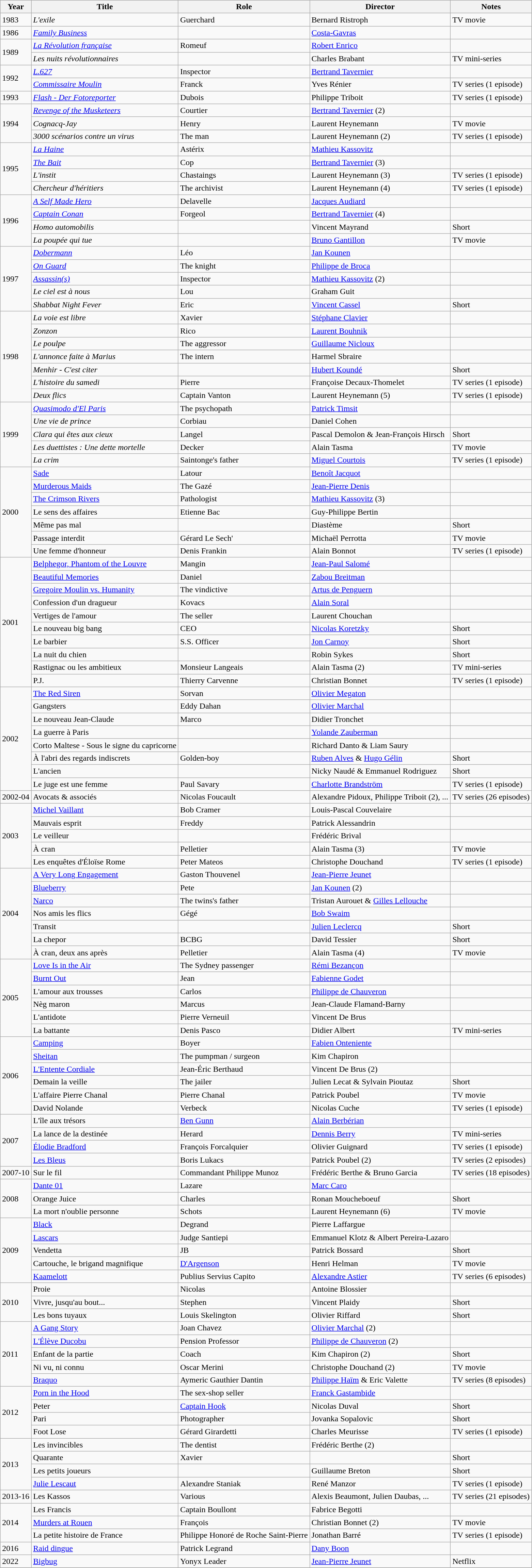<table class="wikitable">
<tr>
<th>Year</th>
<th>Title</th>
<th>Role</th>
<th>Director</th>
<th>Notes</th>
</tr>
<tr>
<td rowspan=1>1983</td>
<td><em>L'exile</em></td>
<td>Guerchard</td>
<td>Bernard Ristroph</td>
<td>TV movie</td>
</tr>
<tr>
<td rowspan=1>1986</td>
<td><em><a href='#'>Family Business</a></em></td>
<td></td>
<td><a href='#'>Costa-Gavras</a></td>
<td></td>
</tr>
<tr>
<td rowspan=2>1989</td>
<td><em><a href='#'>La Révolution française</a></em></td>
<td>Romeuf</td>
<td><a href='#'>Robert Enrico</a></td>
<td></td>
</tr>
<tr>
<td><em>Les nuits révolutionnaires</em></td>
<td></td>
<td>Charles Brabant</td>
<td>TV mini-series</td>
</tr>
<tr>
<td rowspan=2>1992</td>
<td><em><a href='#'>L.627</a></em></td>
<td>Inspector</td>
<td><a href='#'>Bertrand Tavernier</a></td>
<td></td>
</tr>
<tr>
<td><em><a href='#'>Commissaire Moulin</a></em></td>
<td>Franck</td>
<td>Yves Rénier</td>
<td>TV series (1 episode)</td>
</tr>
<tr>
<td rowspan=1>1993</td>
<td><em><a href='#'>Flash - Der Fotoreporter</a></em></td>
<td>Dubois</td>
<td>Philippe Triboit</td>
<td>TV series (1 episode)</td>
</tr>
<tr>
<td rowspan=3>1994</td>
<td><em><a href='#'>Revenge of the Musketeers</a></em></td>
<td>Courtier</td>
<td><a href='#'>Bertrand Tavernier</a> (2)</td>
<td></td>
</tr>
<tr>
<td><em>Cognacq-Jay</em></td>
<td>Henry</td>
<td>Laurent Heynemann</td>
<td>TV movie</td>
</tr>
<tr>
<td><em>3000 scénarios contre un virus</em></td>
<td>The man</td>
<td>Laurent Heynemann (2)</td>
<td>TV series (1 episode)</td>
</tr>
<tr>
<td rowspan=4>1995</td>
<td><em><a href='#'>La Haine</a></em></td>
<td>Astérix</td>
<td><a href='#'>Mathieu Kassovitz</a></td>
<td></td>
</tr>
<tr>
<td><em><a href='#'>The Bait</a></em></td>
<td>Cop</td>
<td><a href='#'>Bertrand Tavernier</a> (3)</td>
<td></td>
</tr>
<tr>
<td><em>L'instit</em></td>
<td>Chastaings</td>
<td>Laurent Heynemann (3)</td>
<td>TV series (1 episode)</td>
</tr>
<tr>
<td><em>Chercheur d'héritiers</em></td>
<td>The archivist</td>
<td>Laurent Heynemann (4)</td>
<td>TV series (1 episode)</td>
</tr>
<tr>
<td rowspan=4>1996</td>
<td><em><a href='#'>A Self Made Hero</a></em></td>
<td>Delavelle</td>
<td><a href='#'>Jacques Audiard</a></td>
<td></td>
</tr>
<tr>
<td><em><a href='#'>Captain Conan</a></em></td>
<td>Forgeol</td>
<td><a href='#'>Bertrand Tavernier</a> (4)</td>
<td></td>
</tr>
<tr>
<td><em>Homo automobilis</em></td>
<td></td>
<td>Vincent Mayrand</td>
<td>Short</td>
</tr>
<tr>
<td><em>La poupée qui tue</em></td>
<td></td>
<td><a href='#'>Bruno Gantillon</a></td>
<td>TV movie</td>
</tr>
<tr>
<td rowspan=5>1997</td>
<td><em><a href='#'>Dobermann</a></em></td>
<td>Léo</td>
<td><a href='#'>Jan Kounen</a></td>
<td></td>
</tr>
<tr>
<td><em><a href='#'>On Guard</a></em></td>
<td>The knight</td>
<td><a href='#'>Philippe de Broca</a></td>
<td></td>
</tr>
<tr>
<td><em><a href='#'>Assassin(s)</a></em></td>
<td>Inspector</td>
<td><a href='#'>Mathieu Kassovitz</a> (2)</td>
<td></td>
</tr>
<tr>
<td><em>Le ciel est à nous</em></td>
<td>Lou</td>
<td>Graham Guit</td>
<td></td>
</tr>
<tr>
<td><em>Shabbat Night Fever</em></td>
<td>Eric</td>
<td><a href='#'>Vincent Cassel</a></td>
<td>Short</td>
</tr>
<tr>
<td rowspan=7>1998</td>
<td><em>La voie est libre</em></td>
<td>Xavier</td>
<td><a href='#'>Stéphane Clavier</a></td>
<td></td>
</tr>
<tr>
<td><em>Zonzon</em></td>
<td>Rico</td>
<td><a href='#'>Laurent Bouhnik</a></td>
<td></td>
</tr>
<tr>
<td><em>Le poulpe</em></td>
<td>The aggressor</td>
<td><a href='#'>Guillaume Nicloux</a></td>
<td></td>
</tr>
<tr>
<td><em>L'annonce faite à Marius</em></td>
<td>The intern</td>
<td>Harmel Sbraire</td>
<td></td>
</tr>
<tr>
<td><em>Menhir - C'est citer</em></td>
<td></td>
<td><a href='#'>Hubert Koundé</a></td>
<td>Short</td>
</tr>
<tr>
<td><em>L'histoire du samedi</em></td>
<td>Pierre</td>
<td>Françoise Decaux-Thomelet</td>
<td>TV series (1 episode)</td>
</tr>
<tr>
<td><em>Deux flics</em></td>
<td>Captain Vanton</td>
<td>Laurent Heynemann (5)</td>
<td>TV series (1 episode)</td>
</tr>
<tr>
<td rowspan=5>1999</td>
<td><em><a href='#'>Quasimodo d'El Paris</a></em></td>
<td>The psychopath</td>
<td><a href='#'>Patrick Timsit</a></td>
<td></td>
</tr>
<tr>
<td><em>Une vie de prince</em></td>
<td>Corbiau</td>
<td>Daniel Cohen</td>
<td></td>
</tr>
<tr>
<td><em>Clara qui êtes aux cieux</em></td>
<td>Langel</td>
<td>Pascal Demolon & Jean-François Hirsch</td>
<td>Short</td>
</tr>
<tr>
<td><em>Les duettistes : Une dette mortelle</em></td>
<td>Decker</td>
<td>Alain Tasma</td>
<td>TV movie</td>
</tr>
<tr>
<td><em>La crim<strong></td>
<td>Saintonge's father</td>
<td><a href='#'>Miguel Courtois</a></td>
<td>TV series (1 episode)</td>
</tr>
<tr>
<td rowspan=7>2000</td>
<td></em><a href='#'>Sade</a><em></td>
<td>Latour</td>
<td><a href='#'>Benoît Jacquot</a></td>
<td></td>
</tr>
<tr>
<td></em><a href='#'>Murderous Maids</a><em></td>
<td>The Gazé</td>
<td><a href='#'>Jean-Pierre Denis</a></td>
<td></td>
</tr>
<tr>
<td></em><a href='#'>The Crimson Rivers</a><em></td>
<td>Pathologist</td>
<td><a href='#'>Mathieu Kassovitz</a> (3)</td>
<td></td>
</tr>
<tr>
<td></em>Le sens des affaires<em></td>
<td>Etienne Bac</td>
<td>Guy-Philippe Bertin</td>
<td></td>
</tr>
<tr>
<td></em>Même pas mal<em></td>
<td></td>
<td>Diastème</td>
<td>Short</td>
</tr>
<tr>
<td></em>Passage interdit<em></td>
<td>Gérard Le Sech'</td>
<td>Michaël Perrotta</td>
<td>TV movie</td>
</tr>
<tr>
<td></em>Une femme d'honneur<em></td>
<td>Denis Frankin</td>
<td>Alain Bonnot</td>
<td>TV series (1 episode)</td>
</tr>
<tr>
<td rowspan=10>2001</td>
<td></em><a href='#'>Belphegor, Phantom of the Louvre</a><em></td>
<td>Mangin</td>
<td><a href='#'>Jean-Paul Salomé</a></td>
<td></td>
</tr>
<tr>
<td></em><a href='#'>Beautiful Memories</a><em></td>
<td>Daniel</td>
<td><a href='#'>Zabou Breitman</a></td>
<td></td>
</tr>
<tr>
<td></em><a href='#'>Gregoire Moulin vs. Humanity</a><em></td>
<td>The vindictive</td>
<td><a href='#'>Artus de Penguern</a></td>
<td></td>
</tr>
<tr>
<td></em>Confession d'un dragueur<em></td>
<td>Kovacs</td>
<td><a href='#'>Alain Soral</a></td>
<td></td>
</tr>
<tr>
<td></em>Vertiges de l'amour<em></td>
<td>The seller</td>
<td>Laurent Chouchan</td>
<td></td>
</tr>
<tr>
<td></em>Le nouveau big bang<em></td>
<td>CEO</td>
<td><a href='#'>Nicolas Koretzky</a></td>
<td>Short</td>
</tr>
<tr>
<td></em>Le barbier<em></td>
<td>S.S. Officer</td>
<td><a href='#'>Jon Carnoy</a></td>
<td>Short</td>
</tr>
<tr>
<td></em>La nuit du chien<em></td>
<td></td>
<td>Robin Sykes</td>
<td>Short</td>
</tr>
<tr>
<td></em>Rastignac ou les ambitieux<em></td>
<td>Monsieur Langeais</td>
<td>Alain Tasma (2)</td>
<td>TV mini-series</td>
</tr>
<tr>
<td></em>P.J.<em></td>
<td>Thierry Carvenne</td>
<td>Christian Bonnet</td>
<td>TV series (1 episode)</td>
</tr>
<tr>
<td rowspan=8>2002</td>
<td></em><a href='#'>The Red Siren</a><em></td>
<td>Sorvan</td>
<td><a href='#'>Olivier Megaton</a></td>
<td></td>
</tr>
<tr>
<td></em>Gangsters<em></td>
<td>Eddy Dahan</td>
<td><a href='#'>Olivier Marchal</a></td>
<td></td>
</tr>
<tr>
<td></em>Le nouveau Jean-Claude<em></td>
<td>Marco</td>
<td>Didier Tronchet</td>
<td></td>
</tr>
<tr>
<td></em>La guerre à Paris<em></td>
<td></td>
<td><a href='#'>Yolande Zauberman</a></td>
<td></td>
</tr>
<tr>
<td></em>Corto Maltese - Sous le signe du capricorne<em></td>
<td></td>
<td>Richard Danto & Liam Saury</td>
<td></td>
</tr>
<tr>
<td></em>À l'abri des regards indiscrets<em></td>
<td>Golden-boy</td>
<td><a href='#'>Ruben Alves</a> & <a href='#'>Hugo Gélin</a></td>
<td>Short</td>
</tr>
<tr>
<td></em>L'ancien<em></td>
<td></td>
<td>Nicky Naudé & Emmanuel Rodriguez</td>
<td>Short</td>
</tr>
<tr>
<td></em>Le juge est une femme<em></td>
<td>Paul Savary</td>
<td><a href='#'>Charlotte Brandström</a></td>
<td>TV series (1 episode)</td>
</tr>
<tr>
<td rowspan=1>2002-04</td>
<td></em>Avocats & associés<em></td>
<td>Nicolas Foucault</td>
<td>Alexandre Pidoux, Philippe Triboit (2), ...</td>
<td>TV series (26 episodes)</td>
</tr>
<tr>
<td rowspan=5>2003</td>
<td></em><a href='#'>Michel Vaillant</a><em></td>
<td>Bob Cramer</td>
<td>Louis-Pascal Couvelaire</td>
<td></td>
</tr>
<tr>
<td></em>Mauvais esprit<em></td>
<td>Freddy</td>
<td>Patrick Alessandrin</td>
<td></td>
</tr>
<tr>
<td></em>Le veilleur<em></td>
<td></td>
<td>Frédéric Brival</td>
<td></td>
</tr>
<tr>
<td></em>À cran<em></td>
<td>Pelletier</td>
<td>Alain Tasma (3)</td>
<td>TV movie</td>
</tr>
<tr>
<td></em>Les enquêtes d'Éloïse Rome<em></td>
<td>Peter Mateos</td>
<td>Christophe Douchand</td>
<td>TV series (1 episode)</td>
</tr>
<tr>
<td rowspan=7>2004</td>
<td></em><a href='#'>A Very Long Engagement</a><em></td>
<td>Gaston Thouvenel</td>
<td><a href='#'>Jean-Pierre Jeunet</a></td>
<td></td>
</tr>
<tr>
<td></em><a href='#'>Blueberry</a><em></td>
<td>Pete</td>
<td><a href='#'>Jan Kounen</a> (2)</td>
<td></td>
</tr>
<tr>
<td></em><a href='#'>Narco</a><em></td>
<td>The twins's father</td>
<td>Tristan Aurouet & <a href='#'>Gilles Lellouche</a></td>
<td></td>
</tr>
<tr>
<td></em>Nos amis les flics<em></td>
<td>Gégé</td>
<td><a href='#'>Bob Swaim</a></td>
<td></td>
</tr>
<tr>
<td></em>Transit<em></td>
<td></td>
<td><a href='#'>Julien Leclercq</a></td>
<td>Short</td>
</tr>
<tr>
<td></em>La chepor<em></td>
<td>BCBG</td>
<td>David Tessier</td>
<td>Short</td>
</tr>
<tr>
<td></em>À cran, deux ans après<em></td>
<td>Pelletier</td>
<td>Alain Tasma (4)</td>
<td>TV movie</td>
</tr>
<tr>
<td rowspan=6>2005</td>
<td></em><a href='#'>Love Is in the Air</a><em></td>
<td>The Sydney passenger</td>
<td><a href='#'>Rémi Bezançon</a></td>
<td></td>
</tr>
<tr>
<td></em><a href='#'>Burnt Out</a><em></td>
<td>Jean</td>
<td><a href='#'>Fabienne Godet</a></td>
<td></td>
</tr>
<tr>
<td></em>L'amour aux trousses<em></td>
<td>Carlos</td>
<td><a href='#'>Philippe de Chauveron</a></td>
<td></td>
</tr>
<tr>
<td></em>Nèg maron<em></td>
<td>Marcus</td>
<td>Jean-Claude Flamand-Barny</td>
<td></td>
</tr>
<tr>
<td></em>L'antidote<em></td>
<td>Pierre Verneuil</td>
<td>Vincent De Brus</td>
<td></td>
</tr>
<tr>
<td></em>La battante<em></td>
<td>Denis Pasco</td>
<td>Didier Albert</td>
<td>TV mini-series</td>
</tr>
<tr>
<td rowspan=6>2006</td>
<td></em><a href='#'>Camping</a><em></td>
<td>Boyer</td>
<td><a href='#'>Fabien Onteniente</a></td>
<td></td>
</tr>
<tr>
<td></em><a href='#'>Sheitan</a><em></td>
<td>The pumpman / surgeon</td>
<td>Kim Chapiron</td>
<td></td>
</tr>
<tr>
<td></em><a href='#'>L'Entente Cordiale</a><em></td>
<td>Jean-Éric Berthaud</td>
<td>Vincent De Brus (2)</td>
<td></td>
</tr>
<tr>
<td></em>Demain la veille<em></td>
<td>The jailer</td>
<td>Julien Lecat & Sylvain Pioutaz</td>
<td>Short</td>
</tr>
<tr>
<td></em>L'affaire Pierre Chanal<em></td>
<td>Pierre Chanal</td>
<td>Patrick Poubel</td>
<td>TV movie</td>
</tr>
<tr>
<td></em>David Nolande<em></td>
<td>Verbeck</td>
<td>Nicolas Cuche</td>
<td>TV series (1 episode)</td>
</tr>
<tr>
<td rowspan=4>2007</td>
<td></em>L'île aux trésors<em></td>
<td><a href='#'>Ben Gunn</a></td>
<td><a href='#'>Alain Berbérian</a></td>
<td></td>
</tr>
<tr>
<td></em>La lance de la destinée<em></td>
<td>Herard</td>
<td><a href='#'>Dennis Berry</a></td>
<td>TV mini-series</td>
</tr>
<tr>
<td></em><a href='#'>Élodie Bradford</a><em></td>
<td>François Forcalquier</td>
<td>Olivier Guignard</td>
<td>TV series (1 episode)</td>
</tr>
<tr>
<td></em><a href='#'>Les Bleus</a><em></td>
<td>Boris Lukacs</td>
<td>Patrick Poubel (2)</td>
<td>TV series (2 episodes)</td>
</tr>
<tr>
<td rowspan=1>2007-10</td>
<td></em>Sur le fil<em></td>
<td>Commandant Philippe Munoz</td>
<td>Frédéric Berthe & Bruno Garcia</td>
<td>TV series (18 episodes)</td>
</tr>
<tr>
<td rowspan=3>2008</td>
<td></em><a href='#'>Dante 01</a><em></td>
<td>Lazare</td>
<td><a href='#'>Marc Caro</a></td>
<td></td>
</tr>
<tr>
<td></em>Orange Juice<em></td>
<td>Charles</td>
<td>Ronan Moucheboeuf</td>
<td>Short</td>
</tr>
<tr>
<td></em>La mort n'oublie personne<em></td>
<td>Schots</td>
<td>Laurent Heynemann (6)</td>
<td>TV movie</td>
</tr>
<tr>
<td rowspan=5>2009</td>
<td></em><a href='#'>Black</a><em></td>
<td>Degrand</td>
<td>Pierre Laffargue</td>
<td></td>
</tr>
<tr>
<td></em><a href='#'>Lascars</a><em></td>
<td>Judge Santiepi</td>
<td>Emmanuel Klotz & Albert Pereira-Lazaro</td>
<td></td>
</tr>
<tr>
<td></em>Vendetta<em></td>
<td>JB</td>
<td>Patrick Bossard</td>
<td>Short</td>
</tr>
<tr>
<td></em>Cartouche, le brigand magnifique<em></td>
<td><a href='#'>D'Argenson</a></td>
<td>Henri Helman</td>
<td>TV movie</td>
</tr>
<tr>
<td></em><a href='#'>Kaamelott</a><em></td>
<td>Publius Servius Capito</td>
<td><a href='#'>Alexandre Astier</a></td>
<td>TV series (6 episodes)</td>
</tr>
<tr>
<td rowspan=3>2010</td>
<td></em>Proie<em></td>
<td>Nicolas</td>
<td>Antoine Blossier</td>
<td></td>
</tr>
<tr>
<td></em>Vivre, jusqu'au bout...<em></td>
<td>Stephen</td>
<td>Vincent Plaidy</td>
<td>Short</td>
</tr>
<tr>
<td></em>Les bons tuyaux<em></td>
<td>Louis Skelington</td>
<td>Olivier Riffard</td>
<td>Short</td>
</tr>
<tr>
<td rowspan=5>2011</td>
<td></em><a href='#'>A Gang Story</a><em></td>
<td>Joan Chavez</td>
<td><a href='#'>Olivier Marchal</a> (2)</td>
<td></td>
</tr>
<tr>
<td></em><a href='#'>L'Élève Ducobu</a><em></td>
<td>Pension Professor</td>
<td><a href='#'>Philippe de Chauveron</a> (2)</td>
<td></td>
</tr>
<tr>
<td></em>Enfant de la partie<em></td>
<td>Coach</td>
<td>Kim Chapiron (2)</td>
<td>Short</td>
</tr>
<tr>
<td></em>Ni vu, ni connu<em></td>
<td>Oscar Merini</td>
<td>Christophe Douchand (2)</td>
<td>TV movie</td>
</tr>
<tr>
<td></em><a href='#'>Braquo</a><em></td>
<td>Aymeric Gauthier Dantin</td>
<td><a href='#'>Philippe Haïm</a> & Eric Valette</td>
<td>TV series (8 episodes)</td>
</tr>
<tr>
<td rowspan=4>2012</td>
<td></em><a href='#'>Porn in the Hood</a><em></td>
<td>The sex-shop seller</td>
<td><a href='#'>Franck Gastambide</a></td>
<td></td>
</tr>
<tr>
<td></em>Peter<em></td>
<td><a href='#'>Captain Hook</a></td>
<td>Nicolas Duval</td>
<td>Short</td>
</tr>
<tr>
<td></em>Pari<em></td>
<td>Photographer</td>
<td>Jovanka Sopalovic</td>
<td>Short</td>
</tr>
<tr>
<td></em>Foot Lose<em></td>
<td>Gérard Girardetti</td>
<td>Charles Meurisse</td>
<td>TV series (1 episode)</td>
</tr>
<tr>
<td rowspan=4>2013</td>
<td></em>Les invincibles<em></td>
<td>The dentist</td>
<td>Frédéric Berthe (2)</td>
<td></td>
</tr>
<tr>
<td></em>Quarante<em></td>
<td>Xavier</td>
<td></td>
<td>Short</td>
</tr>
<tr>
<td></em>Les petits joueurs<em></td>
<td></td>
<td>Guillaume Breton</td>
<td>Short</td>
</tr>
<tr>
<td></em><a href='#'>Julie Lescaut</a><em></td>
<td>Alexandre Staniak</td>
<td>René Manzor</td>
<td>TV series (1 episode)</td>
</tr>
<tr>
<td rowspan=1>2013-16</td>
<td></em>Les Kassos<em></td>
<td>Various</td>
<td>Alexis Beaumont, Julien Daubas, ...</td>
<td>TV series (21 episodes)</td>
</tr>
<tr>
<td rowspan=3>2014</td>
<td></em>Les Francis<em></td>
<td>Captain Boullont</td>
<td>Fabrice Begotti</td>
<td></td>
</tr>
<tr>
<td></em><a href='#'>Murders at Rouen</a><em></td>
<td>François</td>
<td>Christian Bonnet (2)</td>
<td>TV movie</td>
</tr>
<tr>
<td></em>La petite histoire de France<em></td>
<td>Philippe Honoré de Roche Saint-Pierre</td>
<td>Jonathan Barré</td>
<td>TV series (1 episode)</td>
</tr>
<tr>
<td rowspan=1>2016</td>
<td></em><a href='#'>Raid dingue</a><em></td>
<td>Patrick Legrand</td>
<td><a href='#'>Dany Boon</a></td>
<td></td>
</tr>
<tr>
<td>2022</td>
<td></em><a href='#'>Bigbug</a><em></td>
<td>Yonyx Leader</td>
<td><a href='#'>Jean-Pierre Jeunet</a></td>
<td>Netflix</td>
</tr>
<tr>
</tr>
</table>
